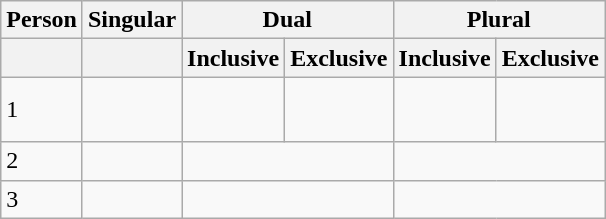<table class="wikitable">
<tr>
<th>Person</th>
<th>Singular</th>
<th colspan="2">Dual</th>
<th colspan="2">Plural</th>
</tr>
<tr>
<th></th>
<th></th>
<th>Inclusive</th>
<th>Exclusive</th>
<th>Inclusive</th>
<th>Exclusive</th>
</tr>
<tr>
<td>1</td>
<td></td>
<td></td>
<td></td>
<td></td>
<td><br><br></td>
</tr>
<tr>
<td>2</td>
<td></td>
<td colspan="2"></td>
<td colspan="2"></td>
</tr>
<tr>
<td>3</td>
<td>   </td>
<td colspan="2">    </td>
<td colspan="2"></td>
</tr>
</table>
